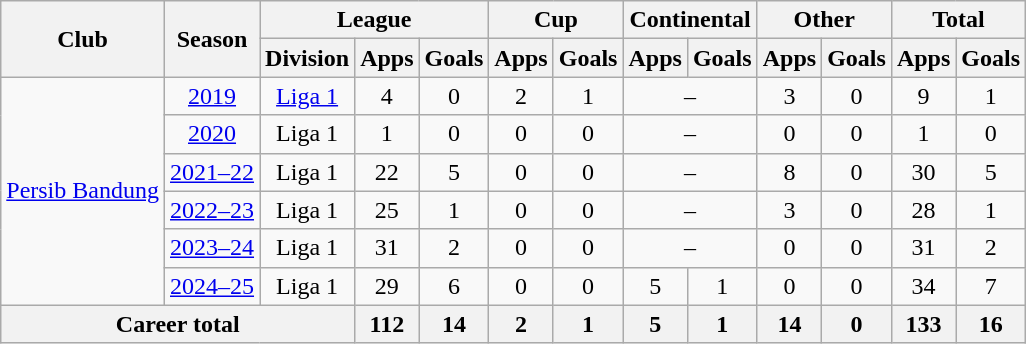<table class="wikitable" style="text-align: center">
<tr>
<th rowspan="2">Club</th>
<th rowspan="2">Season</th>
<th colspan="3">League</th>
<th colspan="2">Cup</th>
<th colspan="2">Continental</th>
<th colspan="2">Other</th>
<th colspan="2">Total</th>
</tr>
<tr>
<th>Division</th>
<th>Apps</th>
<th>Goals</th>
<th>Apps</th>
<th>Goals</th>
<th>Apps</th>
<th>Goals</th>
<th>Apps</th>
<th>Goals</th>
<th>Apps</th>
<th>Goals</th>
</tr>
<tr>
<td rowspan="6"><a href='#'>Persib Bandung</a></td>
<td><a href='#'>2019</a></td>
<td rowspan="1" valign="center"><a href='#'>Liga 1</a></td>
<td>4</td>
<td>0</td>
<td>2</td>
<td>1</td>
<td colspan="2">–</td>
<td>3</td>
<td>0</td>
<td>9</td>
<td>1</td>
</tr>
<tr>
<td><a href='#'>2020</a></td>
<td rowspan="1" valign="center">Liga 1</td>
<td>1</td>
<td>0</td>
<td>0</td>
<td>0</td>
<td colspan="2">–</td>
<td>0</td>
<td>0</td>
<td>1</td>
<td>0</td>
</tr>
<tr>
<td><a href='#'>2021–22</a></td>
<td rowspan="1" valign="center">Liga 1</td>
<td>22</td>
<td>5</td>
<td>0</td>
<td>0</td>
<td colspan="2">–</td>
<td>8</td>
<td>0</td>
<td>30</td>
<td>5</td>
</tr>
<tr>
<td><a href='#'>2022–23</a></td>
<td rowspan="1" valign="center">Liga 1</td>
<td>25</td>
<td>1</td>
<td>0</td>
<td>0</td>
<td colspan=2>–</td>
<td>3</td>
<td>0</td>
<td>28</td>
<td>1</td>
</tr>
<tr>
<td><a href='#'>2023–24</a></td>
<td>Liga 1</td>
<td>31</td>
<td>2</td>
<td>0</td>
<td>0</td>
<td colspan="2">–</td>
<td>0</td>
<td>0</td>
<td>31</td>
<td>2</td>
</tr>
<tr>
<td><a href='#'>2024–25</a></td>
<td>Liga 1</td>
<td>29</td>
<td>6</td>
<td>0</td>
<td>0</td>
<td>5</td>
<td>1</td>
<td>0</td>
<td>0</td>
<td>34</td>
<td>7</td>
</tr>
<tr>
<th colspan=3>Career total</th>
<th>112</th>
<th>14</th>
<th>2</th>
<th>1</th>
<th>5</th>
<th>1</th>
<th>14</th>
<th>0</th>
<th>133</th>
<th>16</th>
</tr>
</table>
